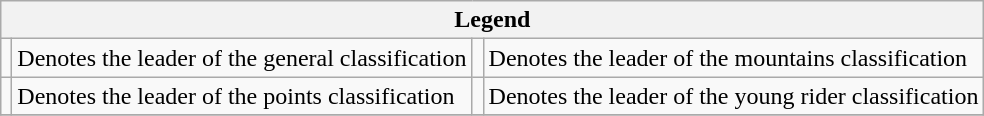<table class="wikitable">
<tr>
<th colspan="4">Legend</th>
</tr>
<tr>
<td></td>
<td>Denotes the leader of the general classification</td>
<td></td>
<td>Denotes the leader of the mountains classification</td>
</tr>
<tr>
<td></td>
<td>Denotes the leader of the points classification</td>
<td></td>
<td>Denotes the leader of the young rider classification</td>
</tr>
<tr>
</tr>
</table>
